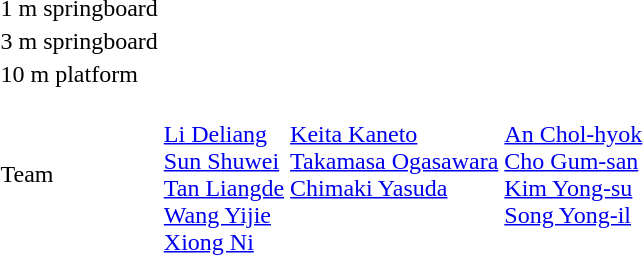<table>
<tr>
<td>1 m springboard</td>
<td></td>
<td></td>
<td></td>
</tr>
<tr>
<td>3 m springboard</td>
<td></td>
<td></td>
<td></td>
</tr>
<tr>
<td>10 m platform</td>
<td></td>
<td></td>
<td></td>
</tr>
<tr>
<td>Team</td>
<td><br><a href='#'>Li Deliang</a><br><a href='#'>Sun Shuwei</a><br><a href='#'>Tan Liangde</a><br><a href='#'>Wang Yijie</a><br><a href='#'>Xiong Ni</a></td>
<td valign=top><br><a href='#'>Keita Kaneto</a><br><a href='#'>Takamasa Ogasawara</a><br><a href='#'>Chimaki Yasuda</a></td>
<td valign=top><br><a href='#'>An Chol-hyok</a><br><a href='#'>Cho Gum-san</a><br><a href='#'>Kim Yong-su</a><br><a href='#'>Song Yong-il</a></td>
</tr>
</table>
